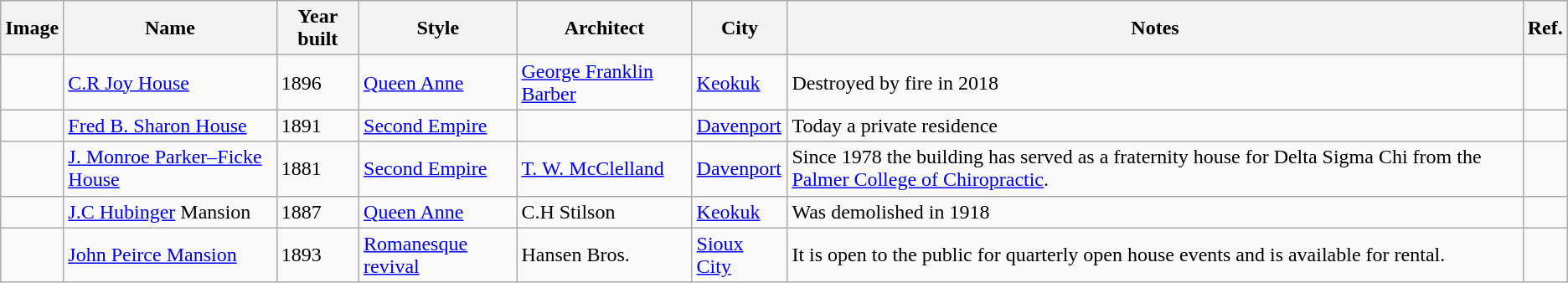<table class="wikitable">
<tr>
<th>Image</th>
<th>Name</th>
<th>Year built</th>
<th>Style</th>
<th>Architect</th>
<th>City</th>
<th>Notes</th>
<th>Ref.</th>
</tr>
<tr>
<td></td>
<td><a href='#'>C.R Joy House</a></td>
<td>1896</td>
<td><a href='#'>Queen Anne</a></td>
<td><a href='#'>George Franklin Barber</a></td>
<td><a href='#'>Keokuk</a></td>
<td>Destroyed by fire in 2018</td>
<td></td>
</tr>
<tr>
<td></td>
<td><a href='#'>Fred B. Sharon House</a></td>
<td>1891</td>
<td><a href='#'>Second Empire</a></td>
<td></td>
<td><a href='#'>Davenport</a></td>
<td>Today a private residence</td>
<td></td>
</tr>
<tr>
<td></td>
<td><a href='#'>J. Monroe Parker–Ficke House</a></td>
<td>1881</td>
<td><a href='#'>Second Empire</a></td>
<td><a href='#'>T. W. McClelland</a></td>
<td><a href='#'>Davenport</a></td>
<td>Since 1978 the building has served as a fraternity house for Delta Sigma Chi from the <a href='#'>Palmer College of Chiropractic</a>.</td>
<td></td>
</tr>
<tr>
<td></td>
<td><a href='#'>J.C Hubinger</a> Mansion</td>
<td>1887</td>
<td><a href='#'>Queen Anne</a></td>
<td>C.H Stilson</td>
<td><a href='#'>Keokuk</a></td>
<td>Was demolished in 1918</td>
<td></td>
</tr>
<tr>
<td></td>
<td><a href='#'>John Peirce Mansion</a></td>
<td>1893</td>
<td><a href='#'>Romanesque revival</a></td>
<td>Hansen Bros.</td>
<td><a href='#'>Sioux City</a></td>
<td>It is open to the public for quarterly open house events and is available for rental.</td>
<td></td>
</tr>
</table>
